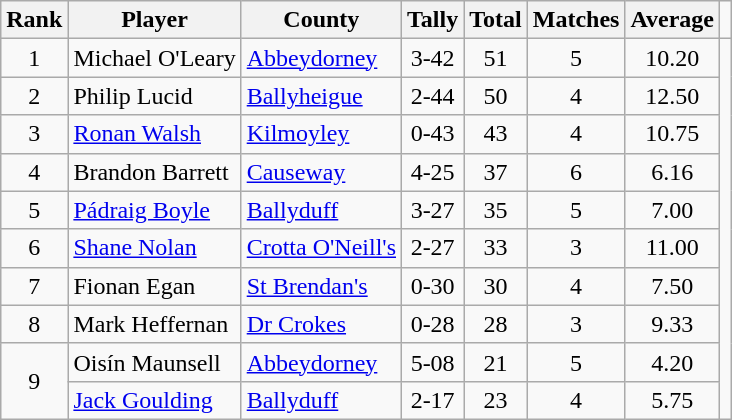<table class="wikitable">
<tr>
<th>Rank</th>
<th>Player</th>
<th>County</th>
<th>Tally</th>
<th>Total</th>
<th>Matches</th>
<th>Average</th>
<td></td>
</tr>
<tr>
<td rowspan=1 align=center>1</td>
<td>Michael O'Leary</td>
<td><a href='#'>Abbeydorney</a></td>
<td align=center>3-42</td>
<td align=center>51</td>
<td align=center>5</td>
<td align=center>10.20</td>
</tr>
<tr>
<td rowspan=1 align=center>2</td>
<td>Philip Lucid</td>
<td><a href='#'>Ballyheigue</a></td>
<td align=center>2-44</td>
<td align=center>50</td>
<td align=center>4</td>
<td align=center>12.50</td>
</tr>
<tr>
<td rowspan=1 align=center>3</td>
<td><a href='#'>Ronan Walsh</a></td>
<td><a href='#'>Kilmoyley</a></td>
<td align=center>0-43</td>
<td align=center>43</td>
<td align=center>4</td>
<td align=center>10.75</td>
</tr>
<tr>
<td rowspan=1 align=center>4</td>
<td>Brandon Barrett</td>
<td><a href='#'>Causeway</a></td>
<td align=center>4-25</td>
<td align=center>37</td>
<td align=center>6</td>
<td align=center>6.16</td>
</tr>
<tr>
<td rowspan="1" align="center">5</td>
<td><a href='#'>Pádraig Boyle</a></td>
<td><a href='#'>Ballyduff</a></td>
<td align="center">3-27</td>
<td align="center">35</td>
<td align="center">5</td>
<td align="center">7.00</td>
</tr>
<tr>
<td rowspan="1" align="center">6</td>
<td><a href='#'>Shane Nolan</a></td>
<td><a href='#'>Crotta O'Neill's</a></td>
<td align="center">2-27</td>
<td align="center">33</td>
<td align="center">3</td>
<td align="center">11.00</td>
</tr>
<tr>
<td rowspan=1 align=center>7</td>
<td>Fionan Egan</td>
<td><a href='#'>St Brendan's</a></td>
<td align=center>0-30</td>
<td align=center>30</td>
<td align=center>4</td>
<td align=center>7.50</td>
</tr>
<tr>
<td rowspan=1 align=center>8</td>
<td>Mark Heffernan</td>
<td><a href='#'>Dr Crokes</a></td>
<td align=center>0-28</td>
<td align=center>28</td>
<td align=center>3</td>
<td align=center>9.33</td>
</tr>
<tr>
<td rowspan=2 align=center>9</td>
<td>Oisín Maunsell</td>
<td><a href='#'>Abbeydorney</a></td>
<td align=center>5-08</td>
<td align=center>21</td>
<td align=center>5</td>
<td align=center>4.20</td>
</tr>
<tr>
<td><a href='#'>Jack Goulding</a></td>
<td><a href='#'>Ballyduff</a></td>
<td align=center>2-17</td>
<td align=center>23</td>
<td align=center>4</td>
<td align=center>5.75</td>
</tr>
</table>
